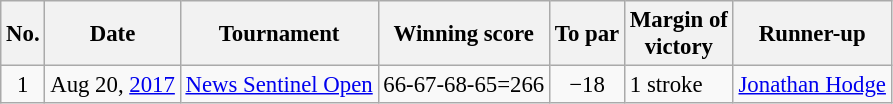<table class="wikitable" style="font-size:95%;">
<tr>
<th>No.</th>
<th>Date</th>
<th>Tournament</th>
<th>Winning score</th>
<th>To par</th>
<th>Margin of<br>victory</th>
<th>Runner-up</th>
</tr>
<tr>
<td align=center>1</td>
<td align=right>Aug 20, <a href='#'>2017</a></td>
<td><a href='#'>News Sentinel Open</a></td>
<td align=right>66-67-68-65=266</td>
<td align=center>−18</td>
<td>1 stroke</td>
<td> <a href='#'>Jonathan Hodge</a></td>
</tr>
</table>
